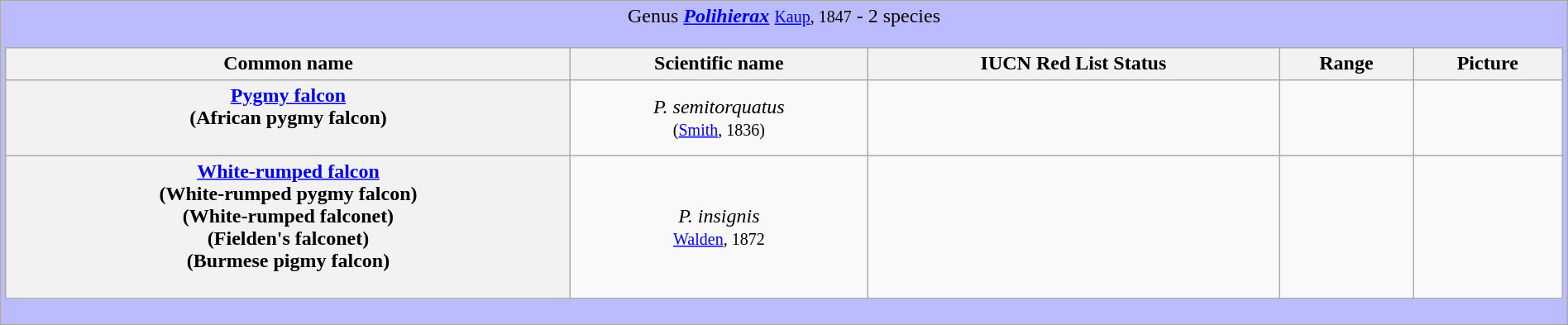<table class="wikitable" style="width:100%;text-align:center">
<tr>
<td colspan="100%" align="center" bgcolor="#BBBBFF">Genus <strong><em><a href='#'>Polihierax</a></em></strong> <small><a href='#'>Kaup</a>, 1847</small> - 2 species<br><table class="wikitable sortable" style="width:100%;text-align:center">
<tr>
<th scope="col">Common name</th>
<th scope="col">Scientific name</th>
<th scope="col">IUCN Red List Status</th>
<th scope="col" class="unsortable">Range</th>
<th scope="col" class="unsortable">Picture</th>
</tr>
<tr>
<th scope="row"><a href='#'>Pygmy falcon</a><br><strong>(African pygmy falcon)</strong><br><br></th>
<td><em>P. semitorquatus</em><br><small>(<a href='#'>Smith</a>, 1836)</small></td>
<td></td>
<td></td>
<td></td>
</tr>
<tr>
<th scope="row"><a href='#'>White-rumped falcon</a><br><strong>(White-rumped pygmy falcon)</strong><br><strong>(White-rumped falconet)</strong><br><strong>(Fielden's falconet)</strong><br><strong>(Burmese pigmy falcon)</strong><br><br></th>
<td><em>P. insignis</em><br><small><a href='#'>Walden</a>, 1872</small><br></td>
<td></td>
<td></td>
<td></td>
</tr>
</table>
</td>
</tr>
</table>
